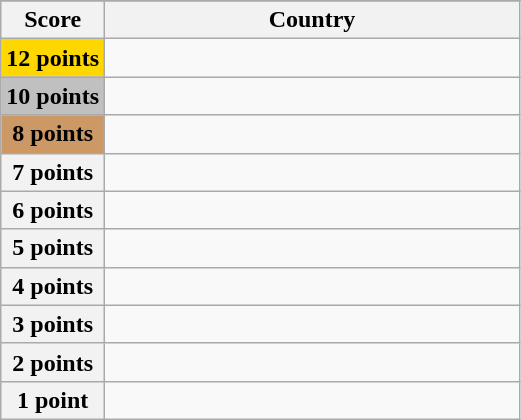<table class="wikitable">
<tr>
</tr>
<tr>
<th scope="col" width="20%">Score</th>
<th scope="col">Country</th>
</tr>
<tr>
<th scope="row" style="background:gold">12 points</th>
<td></td>
</tr>
<tr>
<th scope="row" style="background:silver">10 points</th>
<td></td>
</tr>
<tr>
<th scope="row" style="background:#CC9966">8 points</th>
<td></td>
</tr>
<tr>
<th scope="row">7 points</th>
<td></td>
</tr>
<tr>
<th scope="row">6 points</th>
<td></td>
</tr>
<tr>
<th scope="row">5 points</th>
<td></td>
</tr>
<tr>
<th scope="row">4 points</th>
<td></td>
</tr>
<tr>
<th scope="row">3 points</th>
<td></td>
</tr>
<tr>
<th scope="row">2 points</th>
<td></td>
</tr>
<tr>
<th scope="row">1 point</th>
<td></td>
</tr>
</table>
